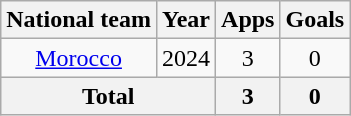<table class="wikitable" style="text-align:center">
<tr>
<th>National team</th>
<th>Year</th>
<th>Apps</th>
<th>Goals</th>
</tr>
<tr>
<td><a href='#'>Morocco</a></td>
<td>2024</td>
<td>3</td>
<td>0</td>
</tr>
<tr>
<th colspan="2">Total</th>
<th>3</th>
<th>0</th>
</tr>
</table>
